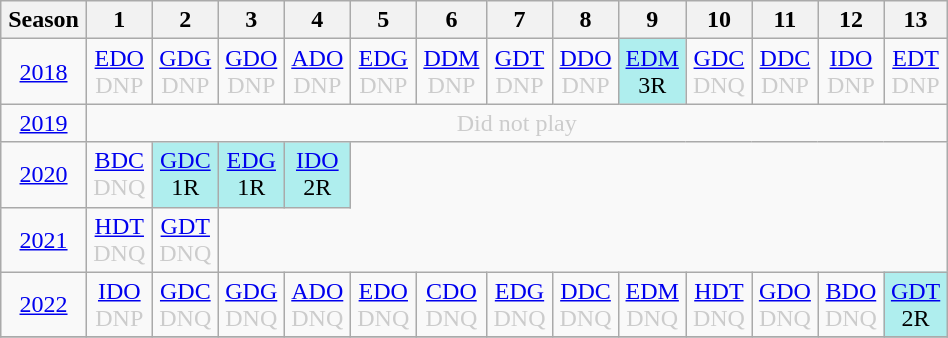<table class="wikitable" style="width:50%; margin:0">
<tr>
<th>Season</th>
<th>1</th>
<th>2</th>
<th>3</th>
<th>4</th>
<th>5</th>
<th>6</th>
<th>7</th>
<th>8</th>
<th>9</th>
<th>10</th>
<th>11</th>
<th>12</th>
<th>13</th>
</tr>
<tr>
<td style="text-align:center;"background:#efefef;"><a href='#'>2018</a></td>
<td style="text-align:center; color:#ccc;"><a href='#'>EDO</a><br>DNP</td>
<td style="text-align:center; color:#ccc;"><a href='#'>GDG</a><br>DNP</td>
<td style="text-align:center; color:#ccc;"><a href='#'>GDO</a><br>DNP</td>
<td style="text-align:center; color:#ccc;"><a href='#'>ADO</a><br>DNP</td>
<td style="text-align:center; color:#ccc;"><a href='#'>EDG</a><br>DNP</td>
<td style="text-align:center; color:#ccc;"><a href='#'>DDM</a><br>DNP</td>
<td style="text-align:center; color:#ccc;"><a href='#'>GDT</a><br>DNP</td>
<td style="text-align:center; color:#ccc;"><a href='#'>DDO</a><br>DNP</td>
<td style="text-align:center; background:#afeeee;"><a href='#'>EDM</a><br>3R</td>
<td style="text-align:center; color:#ccc;"><a href='#'>GDC</a><br>DNQ</td>
<td style="text-align:center; color:#ccc;"><a href='#'>DDC</a><br>DNP</td>
<td style="text-align:center; color:#ccc;"><a href='#'>IDO</a><br>DNP</td>
<td style="text-align:center; color:#ccc;"><a href='#'>EDT</a><br>DNP</td>
</tr>
<tr>
<td style="text-align:center;"background:#efefef;"><a href='#'>2019</a></td>
<td colspan="13" style="text-align:center; color:#ccc;">Did not play</td>
</tr>
<tr>
<td style="text-align:center;"background:#efefef;"><a href='#'>2020</a></td>
<td style="text-align:center; color:#ccc;"><a href='#'>BDC</a><br>DNQ</td>
<td style="text-align:center; background:#afeeee;"><a href='#'>GDC</a><br>1R</td>
<td style="text-align:center; background:#afeeee;"><a href='#'>EDG</a><br>1R</td>
<td style="text-align:center; background:#afeeee;"><a href='#'>IDO</a><br>2R</td>
</tr>
<tr>
<td style="text-align:center;"background:#efefef;"><a href='#'>2021</a></td>
<td style="text-align:center; color:#ccc;"><a href='#'>HDT</a><br>DNQ</td>
<td style="text-align:center; color:#ccc;"><a href='#'>GDT</a><br>DNQ</td>
</tr>
<tr>
<td style="text-align:center;"background:#efefef;"><a href='#'>2022</a></td>
<td style="text-align:center; color:#ccc;"><a href='#'>IDO</a><br>DNP</td>
<td style="text-align:center; color:#ccc;"><a href='#'>GDC</a><br>DNQ</td>
<td style="text-align:center; color:#ccc;"><a href='#'>GDG</a><br>DNQ</td>
<td style="text-align:center; color:#ccc;"><a href='#'>ADO</a><br>DNQ</td>
<td style="text-align:center; color:#ccc;"><a href='#'>EDO</a><br>DNQ</td>
<td style="text-align:center; color:#ccc;"><a href='#'>CDO</a><br>DNQ</td>
<td style="text-align:center; color:#ccc;"><a href='#'>EDG</a><br>DNQ</td>
<td style="text-align:center; color:#ccc;"><a href='#'>DDC</a><br>DNQ</td>
<td style="text-align:center; color:#ccc;"><a href='#'>EDM</a><br>DNQ</td>
<td style="text-align:center; color:#ccc;"><a href='#'>HDT</a><br>DNQ</td>
<td style="text-align:center; color:#ccc;"><a href='#'>GDO</a><br>DNQ</td>
<td style="text-align:center; color:#ccc;"><a href='#'>BDO</a><br>DNQ</td>
<td style="text-align:center; background:#afeeee;"><a href='#'>GDT</a><br>2R</td>
</tr>
<tr>
</tr>
</table>
